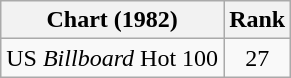<table class="wikitable">
<tr>
<th>Chart (1982)</th>
<th>Rank</th>
</tr>
<tr>
<td>US <em>Billboard</em> Hot 100 </td>
<td style="text-align:center;">27</td>
</tr>
</table>
